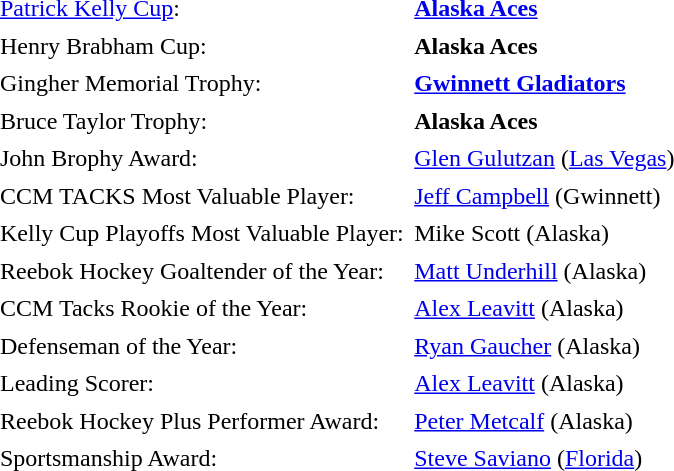<table cellpadding="3" cellspacing="1">
<tr>
<td><a href='#'>Patrick Kelly Cup</a>:</td>
<td><strong><a href='#'>Alaska Aces</a></strong></td>
</tr>
<tr>
<td>Henry Brabham Cup:</td>
<td><strong>Alaska Aces</strong></td>
</tr>
<tr>
<td>Gingher Memorial Trophy:</td>
<td><strong><a href='#'>Gwinnett Gladiators</a></strong></td>
</tr>
<tr>
<td>Bruce Taylor Trophy:</td>
<td><strong>Alaska Aces</strong></td>
</tr>
<tr>
<td>John Brophy Award:</td>
<td><a href='#'>Glen Gulutzan</a> (<a href='#'>Las Vegas</a>)</td>
</tr>
<tr>
<td>CCM TACKS Most Valuable Player:</td>
<td><a href='#'>Jeff Campbell</a> (Gwinnett)</td>
</tr>
<tr>
<td>Kelly Cup Playoffs Most Valuable Player:</td>
<td>Mike Scott (Alaska)</td>
</tr>
<tr>
<td>Reebok Hockey Goaltender of the Year:</td>
<td><a href='#'>Matt Underhill</a> (Alaska)</td>
</tr>
<tr>
<td>CCM Tacks Rookie of the Year:</td>
<td><a href='#'>Alex Leavitt</a> (Alaska)</td>
</tr>
<tr>
<td>Defenseman of the Year:</td>
<td><a href='#'>Ryan Gaucher</a> (Alaska)</td>
</tr>
<tr>
<td>Leading Scorer:</td>
<td><a href='#'>Alex Leavitt</a> (Alaska)</td>
</tr>
<tr>
<td>Reebok Hockey Plus Performer Award:</td>
<td><a href='#'>Peter Metcalf</a> (Alaska)</td>
</tr>
<tr>
<td>Sportsmanship Award:</td>
<td><a href='#'>Steve Saviano</a> (<a href='#'>Florida</a>)</td>
</tr>
<tr>
</tr>
</table>
